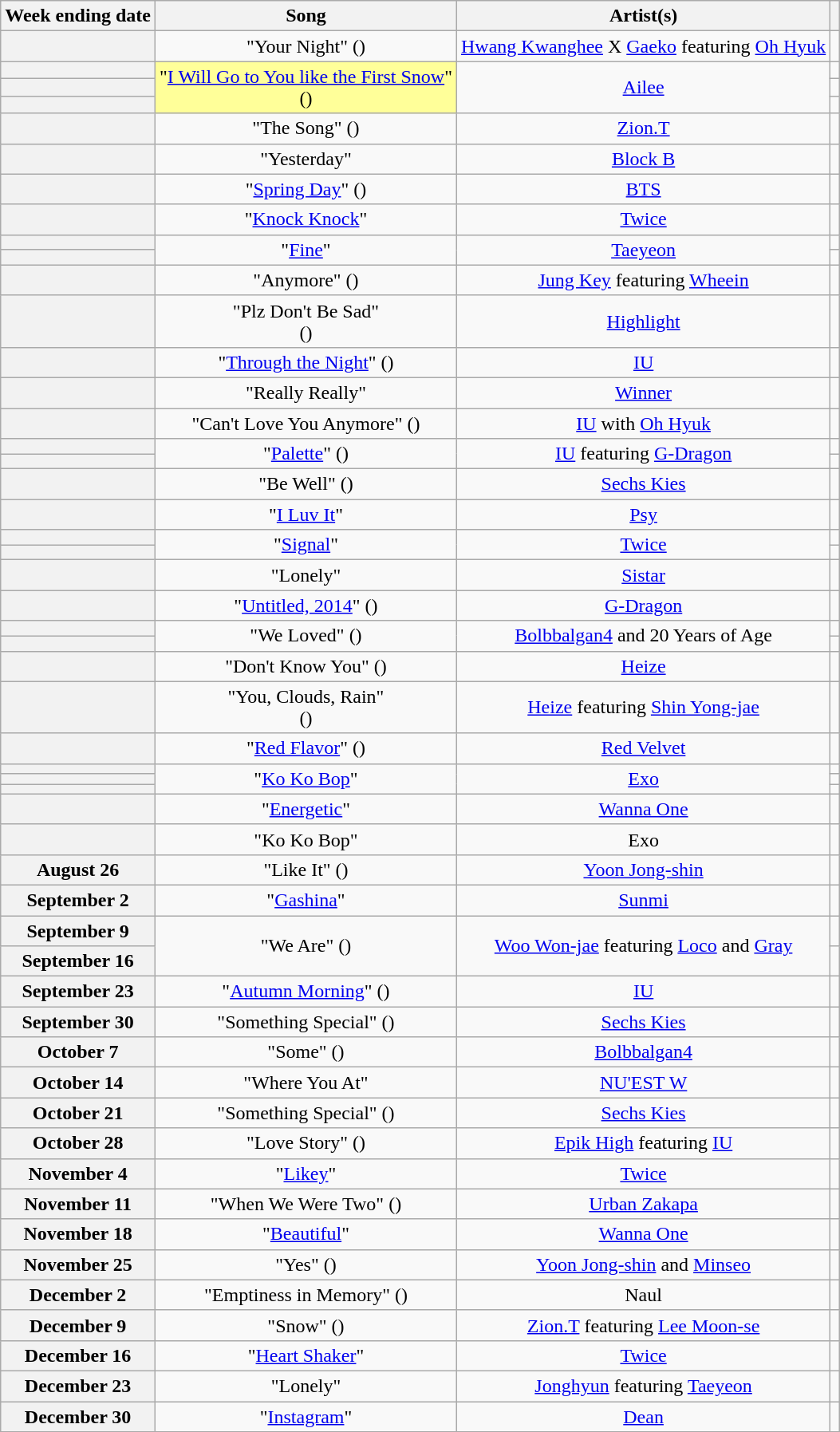<table class="wikitable plainrowheaders sortable" style="text-align:center">
<tr>
<th>Week ending date</th>
<th>Song</th>
<th>Artist(s)</th>
<th class="unsortable"></th>
</tr>
<tr>
<th scope="row"></th>
<td>"Your Night" ()</td>
<td><a href='#'>Hwang Kwanghee</a> X <a href='#'>Gaeko</a> featuring <a href='#'>Oh Hyuk</a></td>
<td></td>
</tr>
<tr>
<th scope="row"></th>
<td bgcolor=#FFFF99 rowspan="3">"<a href='#'>I Will Go to You like the First Snow</a>"<br>() </td>
<td rowspan="3"><a href='#'>Ailee</a></td>
<td></td>
</tr>
<tr>
<th scope="row"></th>
<td></td>
</tr>
<tr>
<th scope="row"></th>
<td></td>
</tr>
<tr>
<th scope="row"></th>
<td>"The Song" ()</td>
<td><a href='#'>Zion.T</a></td>
<td></td>
</tr>
<tr>
<th scope="row"></th>
<td>"Yesterday"</td>
<td><a href='#'>Block B</a></td>
<td></td>
</tr>
<tr>
<th scope="row"></th>
<td>"<a href='#'>Spring Day</a>" ()</td>
<td><a href='#'>BTS</a></td>
<td></td>
</tr>
<tr>
<th scope="row"></th>
<td>"<a href='#'>Knock Knock</a>"</td>
<td><a href='#'>Twice</a></td>
<td></td>
</tr>
<tr>
<th scope="row"></th>
<td rowspan="2">"<a href='#'>Fine</a>"</td>
<td rowspan="2"><a href='#'>Taeyeon</a></td>
<td></td>
</tr>
<tr>
<th scope="row"></th>
<td></td>
</tr>
<tr>
<th scope="row"></th>
<td>"Anymore" ()</td>
<td><a href='#'>Jung Key</a> featuring <a href='#'>Wheein</a></td>
<td></td>
</tr>
<tr>
<th scope="row"></th>
<td>"Plz Don't Be Sad"<br>()</td>
<td><a href='#'>Highlight</a></td>
<td></td>
</tr>
<tr>
<th scope="row"></th>
<td>"<a href='#'>Through the Night</a>" ()</td>
<td><a href='#'>IU</a></td>
<td></td>
</tr>
<tr>
<th scope="row"></th>
<td>"Really Really"</td>
<td><a href='#'>Winner</a></td>
<td></td>
</tr>
<tr>
<th scope="row"></th>
<td>"Can't Love You Anymore" ()</td>
<td><a href='#'>IU</a> with <a href='#'>Oh Hyuk</a></td>
<td></td>
</tr>
<tr>
<th scope="row"></th>
<td rowspan="2">"<a href='#'>Palette</a>" ()</td>
<td rowspan="2"><a href='#'>IU</a> featuring <a href='#'>G-Dragon</a></td>
<td></td>
</tr>
<tr>
<th scope="row"></th>
<td></td>
</tr>
<tr>
<th scope="row"></th>
<td>"Be Well" ()</td>
<td><a href='#'>Sechs Kies</a></td>
<td></td>
</tr>
<tr>
<th scope="row"></th>
<td>"<a href='#'>I Luv It</a>"</td>
<td><a href='#'>Psy</a></td>
<td></td>
</tr>
<tr>
<th scope="row"></th>
<td rowspan="2">"<a href='#'>Signal</a>"</td>
<td rowspan="2"><a href='#'>Twice</a></td>
<td></td>
</tr>
<tr>
<th scope="row"></th>
<td></td>
</tr>
<tr>
<th scope="row"></th>
<td>"Lonely"</td>
<td><a href='#'>Sistar</a></td>
<td></td>
</tr>
<tr>
<th scope="row"></th>
<td>"<a href='#'>Untitled, 2014</a>" ()</td>
<td><a href='#'>G-Dragon</a></td>
<td></td>
</tr>
<tr>
<th scope="row"></th>
<td rowspan="2">"We Loved" ()</td>
<td rowspan="2"><a href='#'>Bolbbalgan4</a> and 20 Years of Age</td>
<td></td>
</tr>
<tr>
<th scope="row"></th>
<td></td>
</tr>
<tr>
<th scope="row"></th>
<td>"Don't Know You" ()</td>
<td><a href='#'>Heize</a></td>
<td></td>
</tr>
<tr>
<th scope="row"></th>
<td>"You, Clouds, Rain"<br>()</td>
<td><a href='#'>Heize</a> featuring <a href='#'>Shin Yong-jae</a></td>
<td></td>
</tr>
<tr>
<th scope="row"></th>
<td>"<a href='#'>Red Flavor</a>" ()</td>
<td><a href='#'>Red Velvet</a></td>
<td></td>
</tr>
<tr>
<th scope="row"></th>
<td rowspan="3">"<a href='#'>Ko Ko Bop</a>"</td>
<td rowspan="3"><a href='#'>Exo</a></td>
<td></td>
</tr>
<tr>
<th scope="row"></th>
<td></td>
</tr>
<tr>
<th scope="row"></th>
<td></td>
</tr>
<tr>
<th scope="row"></th>
<td>"<a href='#'>Energetic</a>"</td>
<td><a href='#'>Wanna One</a></td>
<td></td>
</tr>
<tr>
<th scope="row"></th>
<td>"Ko Ko Bop"</td>
<td>Exo</td>
<td></td>
</tr>
<tr>
<th scope="row">August 26</th>
<td>"Like It" ()</td>
<td><a href='#'>Yoon Jong-shin</a></td>
<td></td>
</tr>
<tr>
<th scope="row">September 2</th>
<td>"<a href='#'>Gashina</a>"</td>
<td><a href='#'>Sunmi</a></td>
<td></td>
</tr>
<tr>
<th scope="row">September 9</th>
<td rowspan="2">"We Are" ()</td>
<td rowspan="2"><a href='#'>Woo Won-jae</a> featuring <a href='#'>Loco</a> and <a href='#'>Gray</a></td>
<td></td>
</tr>
<tr>
<th scope="row">September 16</th>
<td></td>
</tr>
<tr>
<th scope="row">September 23</th>
<td>"<a href='#'>Autumn Morning</a>" ()</td>
<td><a href='#'>IU</a></td>
<td></td>
</tr>
<tr>
<th scope="row">September 30</th>
<td>"Something Special" ()</td>
<td><a href='#'>Sechs Kies</a></td>
<td></td>
</tr>
<tr>
<th scope="row">October 7</th>
<td>"Some" ()</td>
<td><a href='#'>Bolbbalgan4</a></td>
<td></td>
</tr>
<tr>
<th scope="row">October 14</th>
<td>"Where You At"</td>
<td><a href='#'>NU'EST W</a></td>
<td></td>
</tr>
<tr>
<th scope="row">October 21</th>
<td>"Something Special" ()</td>
<td><a href='#'>Sechs Kies</a></td>
<td></td>
</tr>
<tr>
<th scope="row">October 28</th>
<td>"Love Story" ()</td>
<td><a href='#'>Epik High</a> featuring <a href='#'>IU</a></td>
<td></td>
</tr>
<tr>
<th scope="row">November 4</th>
<td>"<a href='#'>Likey</a>"</td>
<td><a href='#'>Twice</a></td>
<td></td>
</tr>
<tr>
<th scope="row">November 11</th>
<td>"When We Were Two" ()</td>
<td><a href='#'>Urban Zakapa</a></td>
<td></td>
</tr>
<tr>
<th scope="row">November 18</th>
<td>"<a href='#'>Beautiful</a>"</td>
<td><a href='#'>Wanna One</a></td>
<td></td>
</tr>
<tr>
<th scope="row">November 25</th>
<td>"Yes" ()</td>
<td><a href='#'>Yoon Jong-shin</a> and <a href='#'>Minseo</a></td>
<td></td>
</tr>
<tr>
<th scope="row">December 2</th>
<td>"Emptiness in Memory" ()</td>
<td>Naul</td>
<td></td>
</tr>
<tr>
<th scope="row">December 9</th>
<td>"Snow" ()</td>
<td><a href='#'>Zion.T</a> featuring <a href='#'>Lee Moon-se</a></td>
<td></td>
</tr>
<tr>
<th scope="row">December 16</th>
<td>"<a href='#'>Heart Shaker</a>"</td>
<td><a href='#'>Twice</a></td>
<td></td>
</tr>
<tr>
<th scope="row">December 23</th>
<td>"Lonely"</td>
<td><a href='#'>Jonghyun</a> featuring <a href='#'>Taeyeon</a></td>
<td></td>
</tr>
<tr>
<th scope="row">December 30</th>
<td>"<a href='#'>Instagram</a>"</td>
<td><a href='#'>Dean</a></td>
<td></td>
</tr>
</table>
